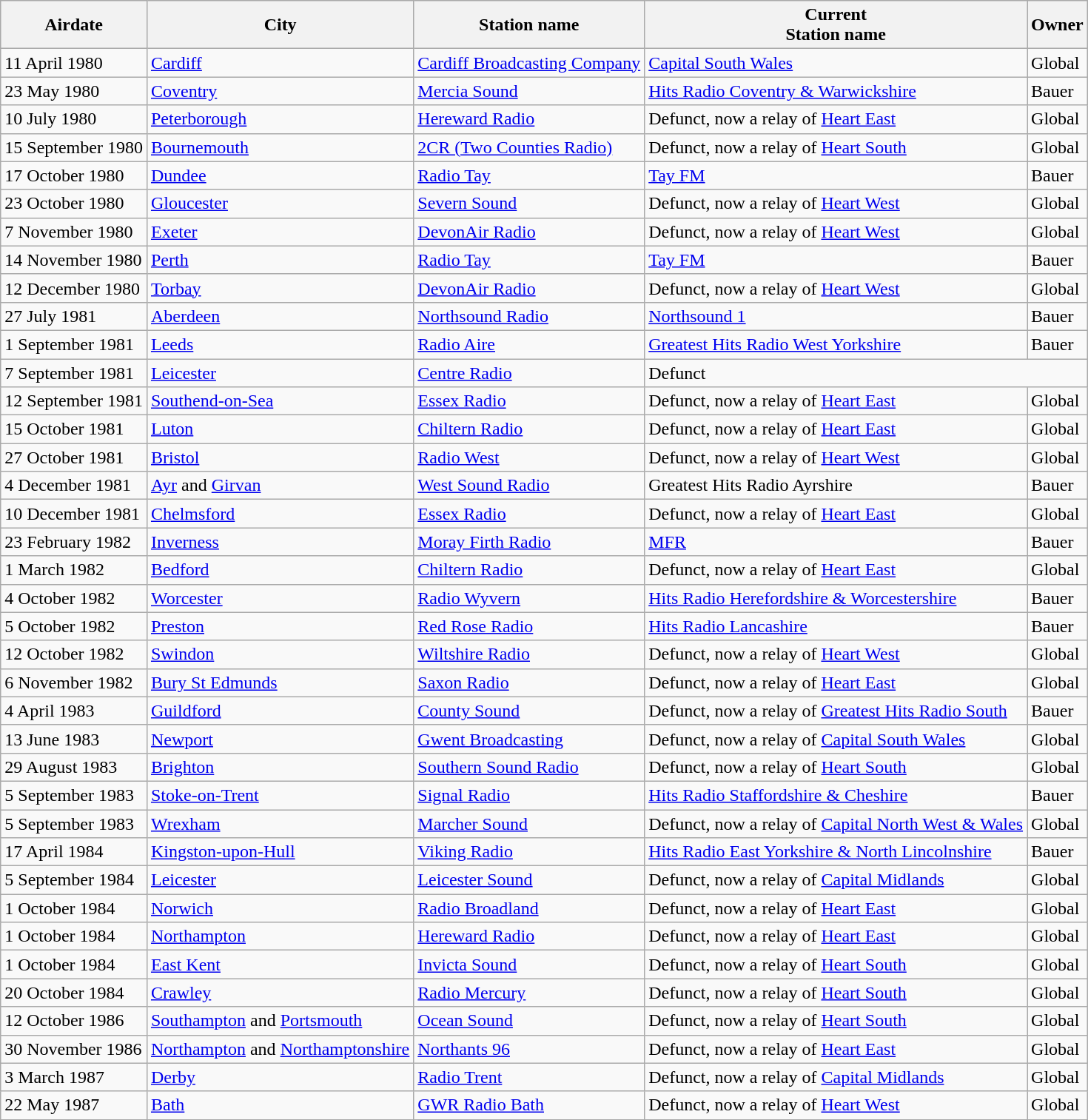<table class="sortable wikitable">
<tr>
<th>Airdate</th>
<th>City</th>
<th>Station name</th>
<th>Current<br>Station name</th>
<th>Owner</th>
</tr>
<tr>
<td>11 April 1980</td>
<td><a href='#'>Cardiff</a></td>
<td><a href='#'>Cardiff Broadcasting Company</a></td>
<td><a href='#'>Capital South Wales</a></td>
<td>Global</td>
</tr>
<tr>
<td>23 May 1980</td>
<td><a href='#'>Coventry</a></td>
<td><a href='#'>Mercia Sound</a></td>
<td><a href='#'>Hits Radio Coventry & Warwickshire</a></td>
<td>Bauer</td>
</tr>
<tr>
<td>10 July 1980</td>
<td><a href='#'>Peterborough</a></td>
<td><a href='#'>Hereward Radio</a></td>
<td>Defunct, now a relay of <a href='#'>Heart East</a></td>
<td>Global</td>
</tr>
<tr>
<td>15 September 1980</td>
<td><a href='#'>Bournemouth</a></td>
<td><a href='#'>2CR (Two Counties Radio)</a></td>
<td>Defunct, now a relay of <a href='#'>Heart South</a></td>
<td>Global</td>
</tr>
<tr>
<td>17 October 1980</td>
<td><a href='#'>Dundee</a></td>
<td><a href='#'>Radio Tay</a></td>
<td><a href='#'>Tay FM</a></td>
<td>Bauer</td>
</tr>
<tr>
<td>23 October 1980</td>
<td><a href='#'>Gloucester</a></td>
<td><a href='#'>Severn Sound</a></td>
<td>Defunct, now a relay of <a href='#'>Heart West</a></td>
<td>Global</td>
</tr>
<tr>
<td>7 November 1980</td>
<td><a href='#'>Exeter</a></td>
<td><a href='#'>DevonAir Radio</a></td>
<td>Defunct, now a relay of <a href='#'>Heart West</a></td>
<td>Global</td>
</tr>
<tr>
<td>14 November 1980</td>
<td><a href='#'>Perth</a></td>
<td><a href='#'>Radio Tay</a></td>
<td><a href='#'>Tay FM</a></td>
<td>Bauer</td>
</tr>
<tr>
<td>12 December 1980</td>
<td><a href='#'>Torbay</a></td>
<td><a href='#'>DevonAir Radio</a></td>
<td>Defunct, now a relay of <a href='#'>Heart West</a></td>
<td>Global</td>
</tr>
<tr>
<td>27 July 1981</td>
<td><a href='#'>Aberdeen</a></td>
<td><a href='#'>Northsound Radio</a></td>
<td><a href='#'>Northsound 1</a></td>
<td>Bauer</td>
</tr>
<tr>
<td>1 September 1981</td>
<td><a href='#'>Leeds</a></td>
<td><a href='#'>Radio Aire</a></td>
<td><a href='#'>Greatest Hits Radio West Yorkshire</a></td>
<td>Bauer</td>
</tr>
<tr>
<td>7 September 1981</td>
<td><a href='#'>Leicester</a></td>
<td><a href='#'>Centre Radio</a></td>
<td colspan=2>Defunct</td>
</tr>
<tr>
<td>12 September 1981</td>
<td><a href='#'>Southend-on-Sea</a></td>
<td><a href='#'>Essex Radio</a></td>
<td>Defunct, now a relay of <a href='#'>Heart East</a></td>
<td>Global</td>
</tr>
<tr>
<td>15 October 1981</td>
<td><a href='#'>Luton</a></td>
<td><a href='#'>Chiltern Radio</a></td>
<td>Defunct, now a relay of <a href='#'>Heart East</a></td>
<td>Global</td>
</tr>
<tr>
<td>27 October 1981</td>
<td><a href='#'>Bristol</a></td>
<td><a href='#'>Radio West</a></td>
<td>Defunct, now a relay of <a href='#'>Heart West</a></td>
<td>Global</td>
</tr>
<tr>
<td>4 December 1981</td>
<td><a href='#'>Ayr</a> and <a href='#'>Girvan</a></td>
<td><a href='#'>West Sound Radio</a></td>
<td>Greatest Hits Radio Ayrshire</td>
<td>Bauer</td>
</tr>
<tr>
<td>10 December 1981</td>
<td><a href='#'>Chelmsford</a></td>
<td><a href='#'>Essex Radio</a></td>
<td>Defunct, now a relay of <a href='#'>Heart East</a></td>
<td>Global</td>
</tr>
<tr>
<td>23 February 1982</td>
<td><a href='#'>Inverness</a></td>
<td><a href='#'>Moray Firth Radio</a></td>
<td><a href='#'>MFR</a></td>
<td>Bauer</td>
</tr>
<tr>
<td>1 March 1982</td>
<td><a href='#'>Bedford</a></td>
<td><a href='#'>Chiltern Radio</a></td>
<td>Defunct, now a relay of <a href='#'>Heart East</a></td>
<td>Global</td>
</tr>
<tr>
<td>4 October 1982</td>
<td><a href='#'>Worcester</a></td>
<td><a href='#'>Radio Wyvern</a></td>
<td><a href='#'>Hits Radio Herefordshire & Worcestershire</a></td>
<td>Bauer</td>
</tr>
<tr>
<td>5 October 1982</td>
<td><a href='#'>Preston</a></td>
<td><a href='#'>Red Rose Radio</a></td>
<td><a href='#'>Hits Radio Lancashire</a></td>
<td>Bauer</td>
</tr>
<tr>
<td>12 October 1982</td>
<td><a href='#'>Swindon</a></td>
<td><a href='#'>Wiltshire Radio</a></td>
<td>Defunct, now a relay of <a href='#'>Heart West</a></td>
<td>Global</td>
</tr>
<tr>
<td>6 November 1982</td>
<td><a href='#'>Bury St Edmunds</a></td>
<td><a href='#'>Saxon Radio</a></td>
<td>Defunct, now a relay of <a href='#'>Heart East</a></td>
<td>Global</td>
</tr>
<tr>
<td>4 April 1983</td>
<td><a href='#'>Guildford</a></td>
<td><a href='#'>County Sound</a></td>
<td>Defunct, now a relay of <a href='#'>Greatest Hits Radio South</a></td>
<td>Bauer</td>
</tr>
<tr>
<td>13 June 1983</td>
<td><a href='#'>Newport</a></td>
<td><a href='#'>Gwent Broadcasting</a></td>
<td>Defunct, now a relay of <a href='#'>Capital South Wales</a></td>
<td>Global</td>
</tr>
<tr>
<td>29 August 1983</td>
<td><a href='#'>Brighton</a></td>
<td><a href='#'>Southern Sound Radio</a></td>
<td>Defunct, now a relay of <a href='#'>Heart South</a></td>
<td>Global</td>
</tr>
<tr>
<td>5 September 1983</td>
<td><a href='#'>Stoke-on-Trent</a></td>
<td><a href='#'>Signal Radio</a></td>
<td><a href='#'>Hits Radio Staffordshire & Cheshire</a></td>
<td>Bauer</td>
</tr>
<tr>
<td>5 September 1983</td>
<td><a href='#'>Wrexham</a></td>
<td><a href='#'>Marcher Sound</a></td>
<td>Defunct, now a relay of <a href='#'>Capital North West & Wales</a></td>
<td>Global</td>
</tr>
<tr>
<td>17 April 1984</td>
<td><a href='#'>Kingston-upon-Hull</a></td>
<td><a href='#'>Viking Radio</a></td>
<td><a href='#'>Hits Radio East Yorkshire & North Lincolnshire</a></td>
<td>Bauer</td>
</tr>
<tr>
<td>5 September 1984</td>
<td><a href='#'>Leicester</a></td>
<td><a href='#'>Leicester Sound</a></td>
<td>Defunct, now a relay of <a href='#'>Capital Midlands</a></td>
<td>Global</td>
</tr>
<tr>
<td>1 October 1984</td>
<td><a href='#'>Norwich</a></td>
<td><a href='#'>Radio Broadland</a></td>
<td>Defunct, now a relay of <a href='#'>Heart East</a></td>
<td>Global</td>
</tr>
<tr>
<td>1 October 1984</td>
<td><a href='#'>Northampton</a></td>
<td><a href='#'>Hereward Radio</a></td>
<td>Defunct, now a relay of <a href='#'>Heart East</a></td>
<td>Global</td>
</tr>
<tr>
<td>1 October 1984</td>
<td><a href='#'>East Kent</a></td>
<td><a href='#'>Invicta Sound</a></td>
<td>Defunct, now a relay of <a href='#'>Heart South</a></td>
<td>Global</td>
</tr>
<tr>
<td>20 October 1984</td>
<td><a href='#'>Crawley</a></td>
<td><a href='#'>Radio Mercury</a></td>
<td>Defunct, now a relay of <a href='#'>Heart South</a></td>
<td>Global</td>
</tr>
<tr>
<td>12 October 1986</td>
<td><a href='#'>Southampton</a> and <a href='#'>Portsmouth</a></td>
<td><a href='#'>Ocean Sound</a></td>
<td>Defunct, now a relay of <a href='#'>Heart South</a></td>
<td>Global</td>
</tr>
<tr>
<td>30 November 1986</td>
<td><a href='#'>Northampton</a> and <a href='#'>Northamptonshire</a></td>
<td><a href='#'>Northants 96</a></td>
<td>Defunct, now a relay of <a href='#'>Heart East</a></td>
<td>Global</td>
</tr>
<tr>
<td>3 March 1987</td>
<td><a href='#'>Derby</a></td>
<td><a href='#'>Radio Trent</a></td>
<td>Defunct, now a relay of <a href='#'>Capital Midlands</a></td>
<td>Global</td>
</tr>
<tr>
<td>22 May 1987</td>
<td><a href='#'>Bath</a></td>
<td><a href='#'>GWR Radio Bath</a></td>
<td>Defunct, now a relay of <a href='#'>Heart West</a></td>
<td>Global</td>
</tr>
<tr>
</tr>
</table>
